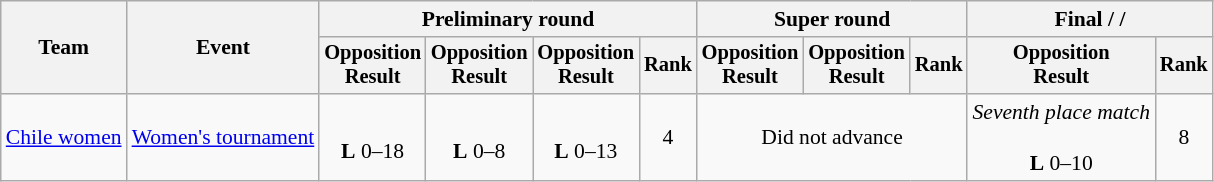<table class="wikitable" style="font-size:90%;text-align:center">
<tr>
<th rowspan=2>Team</th>
<th rowspan=2>Event</th>
<th colspan=4>Preliminary round</th>
<th colspan=3>Super round</th>
<th colspan=2>Final /  / </th>
</tr>
<tr style=font-size:95%>
<th>Opposition<br>Result</th>
<th>Opposition<br>Result</th>
<th>Opposition<br>Result</th>
<th>Rank</th>
<th>Opposition<br>Result</th>
<th>Opposition<br>Result</th>
<th>Rank</th>
<th>Opposition<br>Result</th>
<th>Rank</th>
</tr>
<tr>
<td style="text-align:left"><a href='#'>Chile women</a></td>
<td style="text-align:left"><a href='#'>Women's tournament</a></td>
<td><br><strong>L</strong> 0–18</td>
<td><br><strong>L</strong> 0–8</td>
<td><br><strong>L</strong> 0–13</td>
<td>4</td>
<td colspan=3>Did not advance</td>
<td><em>Seventh place match</em><br><br><strong>L</strong> 0–10</td>
<td>8</td>
</tr>
</table>
